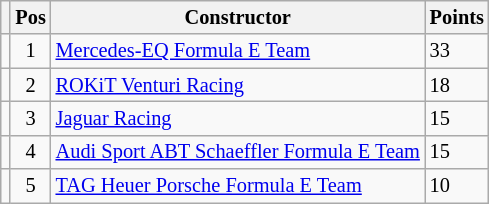<table class="wikitable" style="font-size: 85%;">
<tr>
<th></th>
<th>Pos</th>
<th>Constructor</th>
<th>Points</th>
</tr>
<tr>
<td align="left"></td>
<td align="center">1</td>
<td> <a href='#'>Mercedes-EQ Formula E Team</a></td>
<td align="left">33</td>
</tr>
<tr>
<td align="left"></td>
<td align="center">2</td>
<td> <a href='#'>ROKiT Venturi Racing</a></td>
<td align="left">18</td>
</tr>
<tr>
<td align="left"></td>
<td align="center">3</td>
<td> <a href='#'>Jaguar Racing</a></td>
<td align="left">15</td>
</tr>
<tr>
<td align="left"></td>
<td align="center">4</td>
<td> <a href='#'>Audi Sport ABT Schaeffler Formula E Team</a></td>
<td align="left">15</td>
</tr>
<tr>
<td align="left"></td>
<td align="center">5</td>
<td> <a href='#'>TAG Heuer Porsche Formula E Team</a></td>
<td align="left">10</td>
</tr>
</table>
